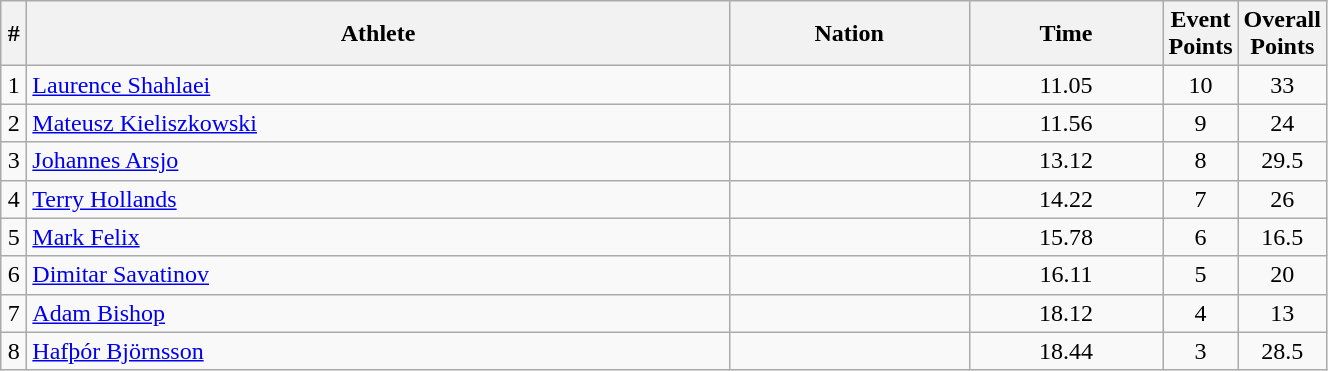<table class="wikitable sortable" style="text-align:center;width: 70%;">
<tr>
<th scope="col" style="width: 10px;">#</th>
<th scope="col">Athlete</th>
<th scope="col">Nation</th>
<th scope="col">Time</th>
<th scope="col" style="width: 10px;">Event Points</th>
<th scope="col" style="width: 10px;">Overall Points</th>
</tr>
<tr>
<td>1</td>
<td align=left><a href='#'>Laurence Shahlaei</a></td>
<td align=left></td>
<td>11.05</td>
<td>10</td>
<td>33</td>
</tr>
<tr>
<td>2</td>
<td align=left><a href='#'>Mateusz Kieliszkowski</a></td>
<td align=left></td>
<td>11.56</td>
<td>9</td>
<td>24</td>
</tr>
<tr>
<td>3</td>
<td align=left><a href='#'>Johannes Arsjo</a></td>
<td align=left></td>
<td>13.12</td>
<td>8</td>
<td>29.5</td>
</tr>
<tr>
<td>4</td>
<td align=left><a href='#'>Terry Hollands</a></td>
<td align=left></td>
<td>14.22</td>
<td>7</td>
<td>26</td>
</tr>
<tr>
<td>5</td>
<td align=left><a href='#'>Mark Felix</a></td>
<td align=left></td>
<td>15.78</td>
<td>6</td>
<td>16.5</td>
</tr>
<tr>
<td>6</td>
<td align=left><a href='#'>Dimitar Savatinov</a></td>
<td align=left></td>
<td>16.11</td>
<td>5</td>
<td>20</td>
</tr>
<tr>
<td>7</td>
<td align=left><a href='#'>Adam Bishop</a></td>
<td align=left></td>
<td>18.12</td>
<td>4</td>
<td>13</td>
</tr>
<tr>
<td>8</td>
<td align=left><a href='#'>Hafþór Björnsson</a></td>
<td align=left></td>
<td>18.44</td>
<td>3</td>
<td>28.5</td>
</tr>
</table>
